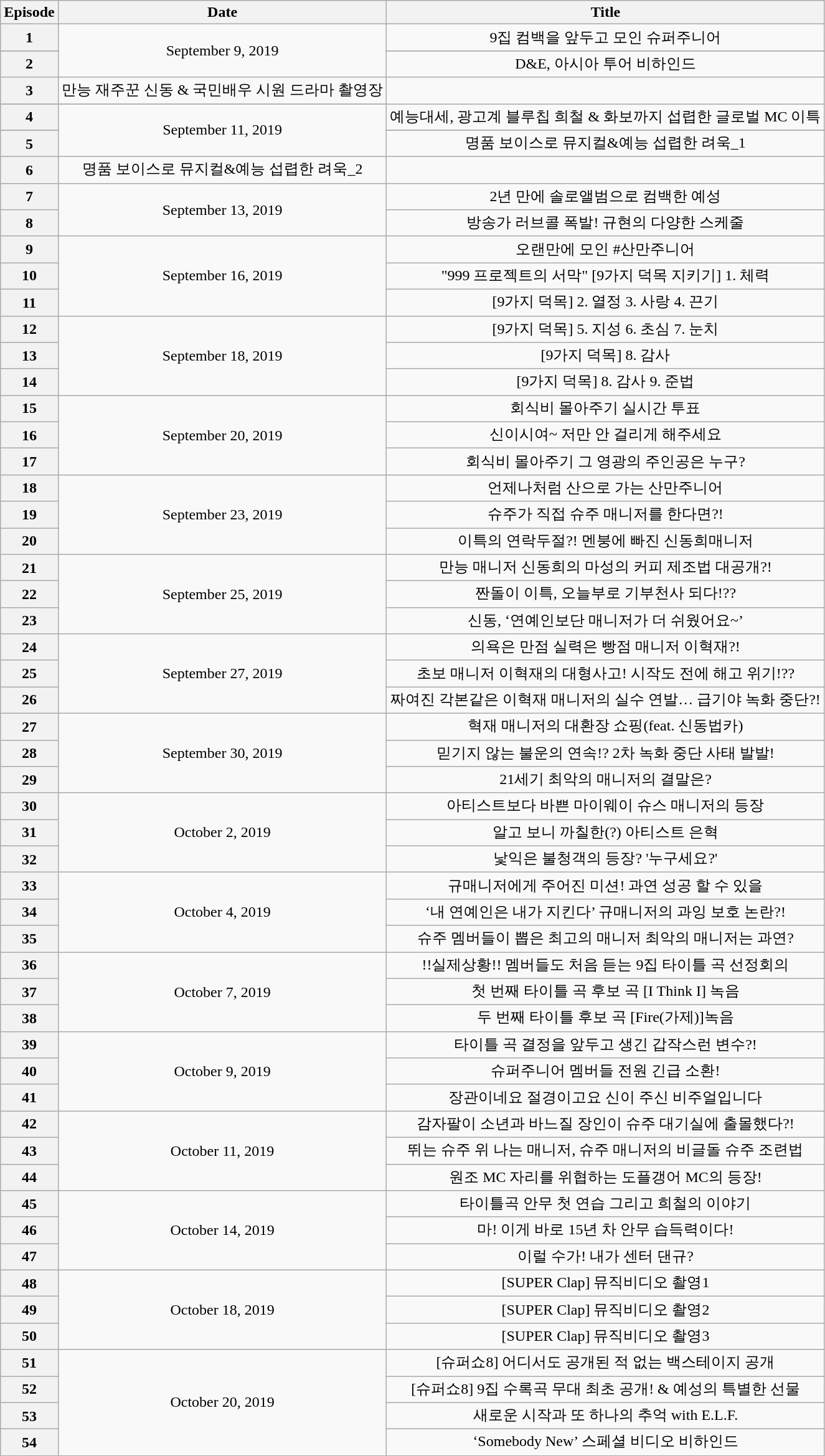<table class="wikitable" style="text-align:center">
<tr>
<th>Episode</th>
<th>Date</th>
<th>Title</th>
</tr>
<tr>
<th>1</th>
<td rowspan="3">September 9, 2019</td>
<td>9집 컴백을 앞두고 모인 슈퍼주니어</td>
</tr>
<tr>
</tr>
<tr>
<th>2</th>
<td>D&E, 아시아 투어 비하인드</td>
</tr>
<tr>
<th>3</th>
<td>만능 재주꾼 신동 & 국민배우 시원 드라마 촬영장</td>
</tr>
<tr>
</tr>
<tr>
<th>4</th>
<td rowspan="3">September 11, 2019</td>
<td>예능대세, 광고계 블루칩 희철 & 화보까지 섭렵한 글로벌 MC 이특</td>
</tr>
<tr>
</tr>
<tr>
<th>5</th>
<td>명품 보이스로 뮤지컬&예능 섭렵한 려욱_1</td>
</tr>
<tr>
<th>6</th>
<td>명품 보이스로 뮤지컬&예능 섭렵한 려욱_2</td>
</tr>
<tr>
<th>7</th>
<td rowspan="2">September 13, 2019</td>
<td>2년 만에 솔로앨범으로 컴백한 예성</td>
</tr>
<tr>
<th>8</th>
<td>방송가 러브콜 폭발! 규현의 다양한 스케줄</td>
</tr>
<tr>
<th>9</th>
<td rowspan="3">September 16, 2019</td>
<td>오랜만에 모인 #산만주니어</td>
</tr>
<tr>
<th>10</th>
<td>"999 프로젝트의 서막" [9가지 덕목 지키기] 1. 체력</td>
</tr>
<tr>
<th>11</th>
<td>[9가지 덕목] 2. 열정 3. 사랑 4. 끈기</td>
</tr>
<tr>
<th>12</th>
<td rowspan="3">September 18, 2019</td>
<td>[9가지 덕목] 5. 지성 6. 초심 7. 눈치</td>
</tr>
<tr>
<th>13</th>
<td>[9가지 덕목] 8. 감사</td>
</tr>
<tr>
<th>14</th>
<td>[9가지 덕목] 8. 감사 9. 준법</td>
</tr>
<tr>
<th>15</th>
<td rowspan="3">September 20, 2019</td>
<td>회식비 몰아주기 실시간 투표</td>
</tr>
<tr>
<th>16</th>
<td>신이시여~ 저만 안 걸리게 해주세요</td>
</tr>
<tr>
<th>17</th>
<td>회식비 몰아주기 그 영광의 주인공은 누구?</td>
</tr>
<tr>
<th>18</th>
<td rowspan="3">September 23, 2019</td>
<td>언제나처럼 산으로 가는 산만주니어</td>
</tr>
<tr>
<th>19</th>
<td>슈주가 직접 슈주 매니저를 한다면?!</td>
</tr>
<tr>
<th>20</th>
<td>이특의 연락두절?! 멘붕에 빠진 신동희매니저</td>
</tr>
<tr>
<th>21</th>
<td rowspan = "3">September 25, 2019</td>
<td>만능 매니저 신동희의 마성의 커피 제조법 대공개?!</td>
</tr>
<tr>
<th>22</th>
<td>짠돌이 이특, 오늘부로 기부천사 되다!??</td>
</tr>
<tr>
<th>23</th>
<td>신동, ‘연예인보단 매니저가 더 쉬웠어요~’</td>
</tr>
<tr>
<th>24</th>
<td rowspan="3">September 27, 2019</td>
<td>의욕은 만점 실력은 빵점 매니저 이혁재?!</td>
</tr>
<tr>
<th>25</th>
<td>초보 매니저 이혁재의 대형사고! 시작도 전에 해고 위기!??</td>
</tr>
<tr>
<th>26</th>
<td>짜여진 각본같은 이혁재 매니저의 실수 연발… 급기야 녹화 중단?!</td>
</tr>
<tr>
<th>27</th>
<td rowspan = "3">September 30, 2019</td>
<td>혁재 매니저의 대환장 쇼핑(feat. 신동법카)</td>
</tr>
<tr>
<th>28</th>
<td>믿기지 않는 불운의 연속!? 2차 녹화 중단 사태 발발!</td>
</tr>
<tr>
<th>29</th>
<td>21세기 최악의 매니저의 결말은?</td>
</tr>
<tr>
<th>30</th>
<td rowspan="3">October 2, 2019</td>
<td>아티스트보다 바쁜 마이웨이 슈스 매니저의 등장</td>
</tr>
<tr>
<th>31</th>
<td>알고 보니 까칠한(?) 아티스트 은혁</td>
</tr>
<tr>
<th>32</th>
<td>낯익은 불청객의 등장? '누구세요?'</td>
</tr>
<tr>
<th>33</th>
<td rowspan="3">October 4, 2019</td>
<td>규매니저에게 주어진 미션! 과연 성공 할 수 있을</td>
</tr>
<tr>
<th>34</th>
<td>‘내 연예인은 내가 지킨다’ 규매니저의 과잉 보호 논란?!</td>
</tr>
<tr>
<th>35</th>
<td>슈주 멤버들이 뽑은 최고의 매니저 최악의 매니저는 과연?</td>
</tr>
<tr>
<th>36</th>
<td rowspan="3">October 7, 2019</td>
<td>!!실제상황!! 멤버들도 처음 듣는 9집 타이틀 곡 선정회의</td>
</tr>
<tr>
<th>37</th>
<td>첫 번째 타이틀 곡 후보 곡 [I Think I] 녹음</td>
</tr>
<tr>
<th>38</th>
<td>두 번째 타이틀 후보 곡 [Fire(가제)]녹음</td>
</tr>
<tr>
<th>39</th>
<td rowspan="3">October 9, 2019</td>
<td>타이틀 곡 결정을 앞두고 생긴 갑작스런 변수?!</td>
</tr>
<tr>
<th>40</th>
<td>슈퍼주니어 멤버들 전원 긴급 소환!</td>
</tr>
<tr>
<th>41</th>
<td>장관이네요 절경이고요 신이 주신 비주얼입니다</td>
</tr>
<tr>
<th>42</th>
<td rowspan="3">October 11, 2019</td>
<td>감자팔이 소년과 바느질 장인이 슈주 대기실에 출몰했다?!</td>
</tr>
<tr>
<th>43</th>
<td>뛰는 슈주 위 나는 매니저, 슈주 매니저의 비글돌 슈주 조련법</td>
</tr>
<tr>
<th>44</th>
<td>원조 MC 자리를 위협하는 도플갱어 MC의 등장!</td>
</tr>
<tr>
<th>45</th>
<td rowspan="3">October 14, 2019</td>
<td>타이틀곡 안무 첫 연습 그리고 희철의 이야기</td>
</tr>
<tr>
<th>46</th>
<td>마! 이게 바로 15년 차 안무 습득력이다!</td>
</tr>
<tr>
<th>47</th>
<td>이럴 수가! 내가 센터 댄규?</td>
</tr>
<tr>
<th>48</th>
<td rowspan="3">October 18, 2019</td>
<td>[SUPER Clap] 뮤직비디오 촬영1</td>
</tr>
<tr>
<th>49</th>
<td>[SUPER Clap] 뮤직비디오 촬영2</td>
</tr>
<tr>
<th>50</th>
<td>[SUPER Clap] 뮤직비디오 촬영3</td>
</tr>
<tr>
<th>51</th>
<td rowspan="4">October 20, 2019</td>
<td>[슈퍼쇼8] 어디서도 공개된 적 없는 백스테이지 공개</td>
</tr>
<tr>
<th>52</th>
<td>[슈퍼쇼8] 9집 수록곡 무대 최초 공개! & 예성의 특별한 선물</td>
</tr>
<tr>
<th>53</th>
<td>새로운 시작과 또 하나의 추억 with E.L.F.</td>
</tr>
<tr>
<th>54</th>
<td>‘Somebody New’ 스페셜 비디오 비하인드</td>
</tr>
</table>
